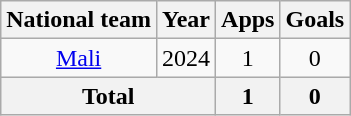<table class=wikitable style=text-align:center>
<tr>
<th>National team</th>
<th>Year</th>
<th>Apps</th>
<th>Goals</th>
</tr>
<tr>
<td rowspan="1"><a href='#'>Mali</a></td>
<td>2024</td>
<td>1</td>
<td>0</td>
</tr>
<tr>
<th colspan="2">Total</th>
<th>1</th>
<th>0</th>
</tr>
</table>
